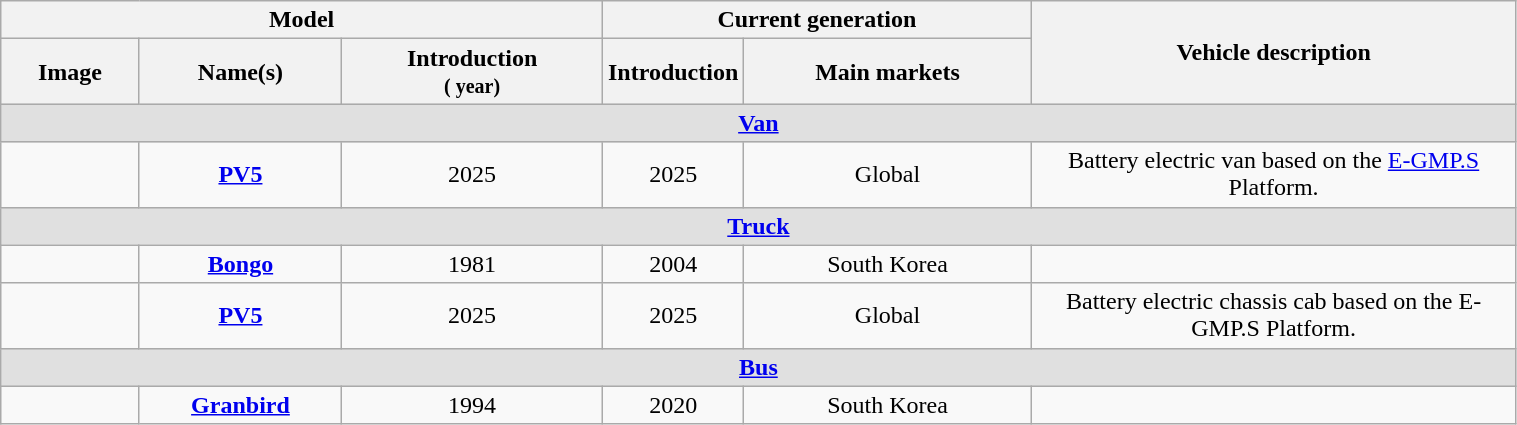<table class="wikitable" style="text-align: center; width: 80%">
<tr>
<th colspan="3">Model</th>
<th colspan="2">Current generation</th>
<th rowspan="2" width="32%" cellpadding="32px">Vehicle description</th>
</tr>
<tr>
<th><strong>Image</strong></th>
<th>Name(s)</th>
<th>Introduction<br><small>( year)</small></th>
<th width="7%">Introduction</th>
<th>Main markets</th>
</tr>
<tr bgcolor="#e0e0e0">
<td colspan="7"><strong><a href='#'>Van</a></strong></td>
</tr>
<tr>
<td></td>
<td><strong><a href='#'>PV5</a></strong></td>
<td>2025</td>
<td>2025</td>
<td>Global</td>
<td>Battery electric van based on the <a href='#'>E-GMP.S</a> Platform.</td>
</tr>
<tr bgcolor="#e0e0e0">
<td colspan="7"><strong><a href='#'>Truck</a></strong></td>
</tr>
<tr>
<td></td>
<td><a href='#'><strong>Bongo</strong></a></td>
<td>1981</td>
<td>2004</td>
<td>South Korea</td>
<td></td>
</tr>
<tr>
<td></td>
<td><strong><a href='#'>PV5</a></strong></td>
<td>2025</td>
<td>2025</td>
<td>Global</td>
<td>Battery electric chassis cab based on the E-GMP.S Platform.</td>
</tr>
<tr bgcolor="#e0e0e0">
<td colspan="7"><strong><a href='#'>Bus</a></strong></td>
</tr>
<tr>
<td></td>
<td><a href='#'><strong>Granbird</strong></a></td>
<td>1994</td>
<td>2020</td>
<td>South Korea</td>
<td></td>
</tr>
</table>
